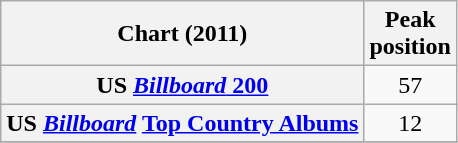<table class="wikitable plainrowheaders">
<tr>
<th>Chart (2011)</th>
<th>Peak<br>position</th>
</tr>
<tr>
<th scope="row">US <a href='#'><em>Billboard</em> 200</a></th>
<td align="center">57</td>
</tr>
<tr>
<th scope="row">US <em><a href='#'>Billboard</a></em> <a href='#'>Top Country Albums</a></th>
<td align="center">12</td>
</tr>
<tr>
</tr>
</table>
